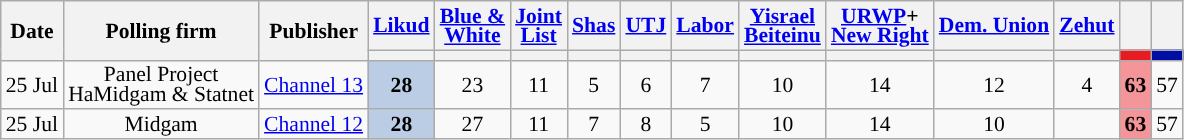<table class="wikitable sortable" style="text-align:center;font-size:90%;line-height:13px">
<tr>
<th rowspan="2">Date</th>
<th rowspan="2">Polling firm</th>
<th rowspan="2">Publisher</th>
<th><a href='#'>Likud</a></th>
<th><a href='#'>Blue &<br>White</a></th>
<th><a href='#'>Joint<br>List</a></th>
<th><a href='#'>Shas</a></th>
<th><a href='#'>UTJ</a></th>
<th><a href='#'>Labor</a></th>
<th><a href='#'>Yisrael<br>Beiteinu</a></th>
<th><a href='#'>URWP</a>+<br><a href='#'>New Right</a></th>
<th><a href='#'>Dem. Union</a></th>
<th><a href='#'>Zehut</a></th>
<th></th>
<th></th>
</tr>
<tr>
<th style="background:"></th>
<th style="background:"></th>
<th style="background:"></th>
<th style="background:"></th>
<th style="background:"></th>
<th style="background:"></th>
<th style="background:"></th>
<th style="background:"></th>
<th style="background:"></th>
<th style="background:"></th>
<th style="background:#E81B23;"></th>
<th style="background:#000EA3;"></th>
</tr>
<tr>
<td data-sort-value="2019-07-25">25 Jul</td>
<td>Panel Project<br>HaMidgam & Statnet</td>
<td><a href='#'>Channel 13</a></td>
<td style="background:#BBCDE4"><strong>28</strong>	</td>
<td>23					</td>
<td>11					</td>
<td>5					</td>
<td>6					</td>
<td>7					</td>
<td>10					</td>
<td>14					</td>
<td>12					</td>
<td>4					</td>
<td style="background:#F4959A"><strong>63</strong>	</td>
<td>57					</td>
</tr>
<tr>
<td data-sort-value="2019-07-25">25 Jul</td>
<td>Midgam</td>
<td><a href='#'>Channel 12</a></td>
<td style="background:#BBCDE4"><strong>28</strong>	</td>
<td>27					</td>
<td>11					</td>
<td>7					</td>
<td>8					</td>
<td>5					</td>
<td>10					</td>
<td>14					</td>
<td>10					</td>
<td>			</td>
<td style="background:#F4959A"><strong>63</strong></td>
<td>57					</td>
</tr>
</table>
